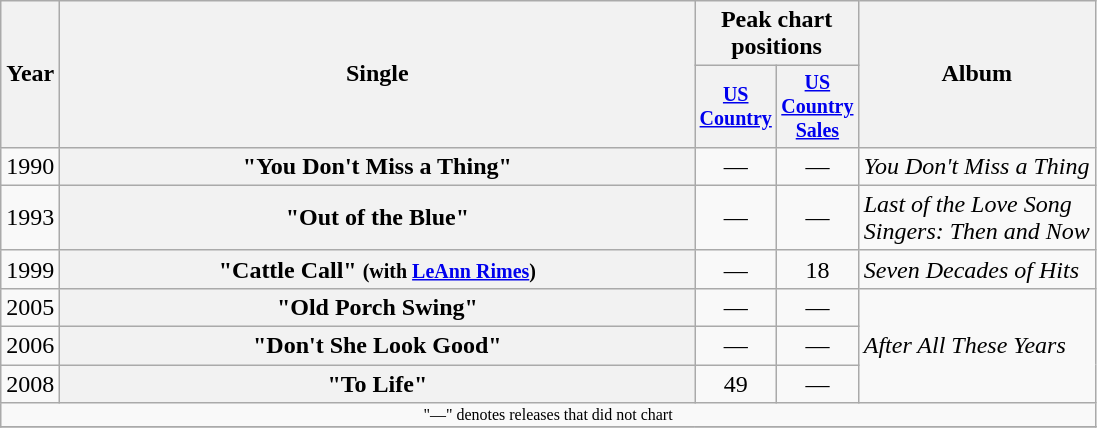<table class="wikitable plainrowheaders" style="text-align:center;">
<tr>
<th rowspan="2">Year</th>
<th rowspan="2" style="width:26em;">Single</th>
<th colspan="2">Peak chart<br>positions</th>
<th rowspan="2">Album</th>
</tr>
<tr style="font-size:smaller;">
<th width="45"><a href='#'>US Country</a><br></th>
<th width="45"><a href='#'>US Country<br>Sales</a><br></th>
</tr>
<tr>
<td>1990</td>
<th scope="row">"You Don't Miss a Thing"</th>
<td>—</td>
<td>—</td>
<td align="left"><em>You Don't Miss a Thing</em></td>
</tr>
<tr>
<td>1993</td>
<th scope="row">"Out of the Blue"</th>
<td>—</td>
<td>—</td>
<td align="left"><em>Last of the Love Song<br>Singers: Then and Now</em></td>
</tr>
<tr>
<td>1999</td>
<th scope="row">"Cattle Call" <small>(with <a href='#'>LeAnn Rimes</a>)</small></th>
<td>—</td>
<td>18</td>
<td align="left"><em>Seven Decades of Hits</em></td>
</tr>
<tr>
<td>2005</td>
<th scope="row">"Old Porch Swing"</th>
<td>—</td>
<td>—</td>
<td align="left" rowspan="3"><em>After All These Years</em></td>
</tr>
<tr>
<td>2006</td>
<th scope="row">"Don't She Look Good"</th>
<td>—</td>
<td>—</td>
</tr>
<tr>
<td>2008</td>
<th scope="row">"To Life"</th>
<td>49</td>
<td>—</td>
</tr>
<tr>
<td colspan="5" style="font-size: 8pt">"—" denotes releases that did not chart</td>
</tr>
<tr>
</tr>
</table>
